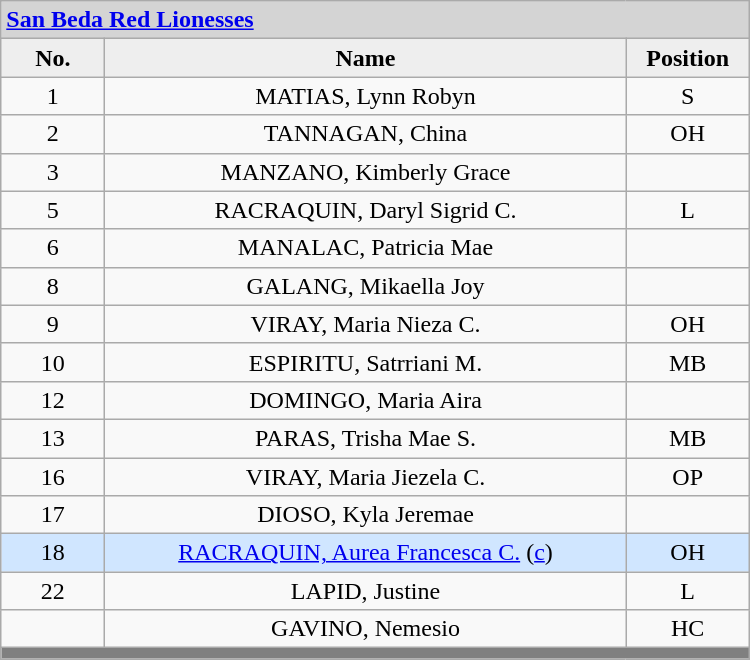<table class='wikitable mw-collapsible mw-collapsed' style="text-align: center; width: 500px; border: none">
<tr>
<th style="background:#D4D4D4; text-align:left;" colspan=3><a href='#'>San Beda Red Lionesses</a></th>
</tr>
<tr style="background:#EEEEEE; font-weight:bold;">
<td width=10%>No.</td>
<td width=50%>Name</td>
<td width=10%>Position</td>
</tr>
<tr>
<td>1</td>
<td>MATIAS, Lynn Robyn</td>
<td>S</td>
</tr>
<tr>
<td>2</td>
<td>TANNAGAN, China</td>
<td>OH</td>
</tr>
<tr>
<td>3</td>
<td>MANZANO, Kimberly Grace</td>
<td></td>
</tr>
<tr>
<td>5</td>
<td>RACRAQUIN, Daryl Sigrid C.</td>
<td>L</td>
</tr>
<tr>
<td>6</td>
<td>MANALAC, Patricia Mae</td>
<td></td>
</tr>
<tr>
<td>8</td>
<td>GALANG, Mikaella Joy</td>
<td></td>
</tr>
<tr>
<td>9</td>
<td>VIRAY, Maria Nieza C.</td>
<td>OH</td>
</tr>
<tr>
<td>10</td>
<td>ESPIRITU, Satrriani M.</td>
<td>MB</td>
</tr>
<tr>
<td>12</td>
<td>DOMINGO, Maria Aira</td>
<td></td>
</tr>
<tr>
<td>13</td>
<td>PARAS, Trisha Mae S.</td>
<td>MB</td>
</tr>
<tr>
<td>16</td>
<td>VIRAY, Maria Jiezela C.</td>
<td>OP</td>
</tr>
<tr>
<td>17</td>
<td>DIOSO, Kyla Jeremae</td>
<td></td>
</tr>
<tr style="background:#D0E6FF;">
<td>18</td>
<td><a href='#'>RACRAQUIN, Aurea Francesca C.</a> (<a href='#'>c</a>)</td>
<td>OH</td>
</tr>
<tr>
<td>22</td>
<td>LAPID, Justine</td>
<td>L</td>
</tr>
<tr>
<td></td>
<td>GAVINO, Nemesio</td>
<td>HC</td>
</tr>
<tr>
<th style='background: grey;' colspan=3></th>
</tr>
</table>
